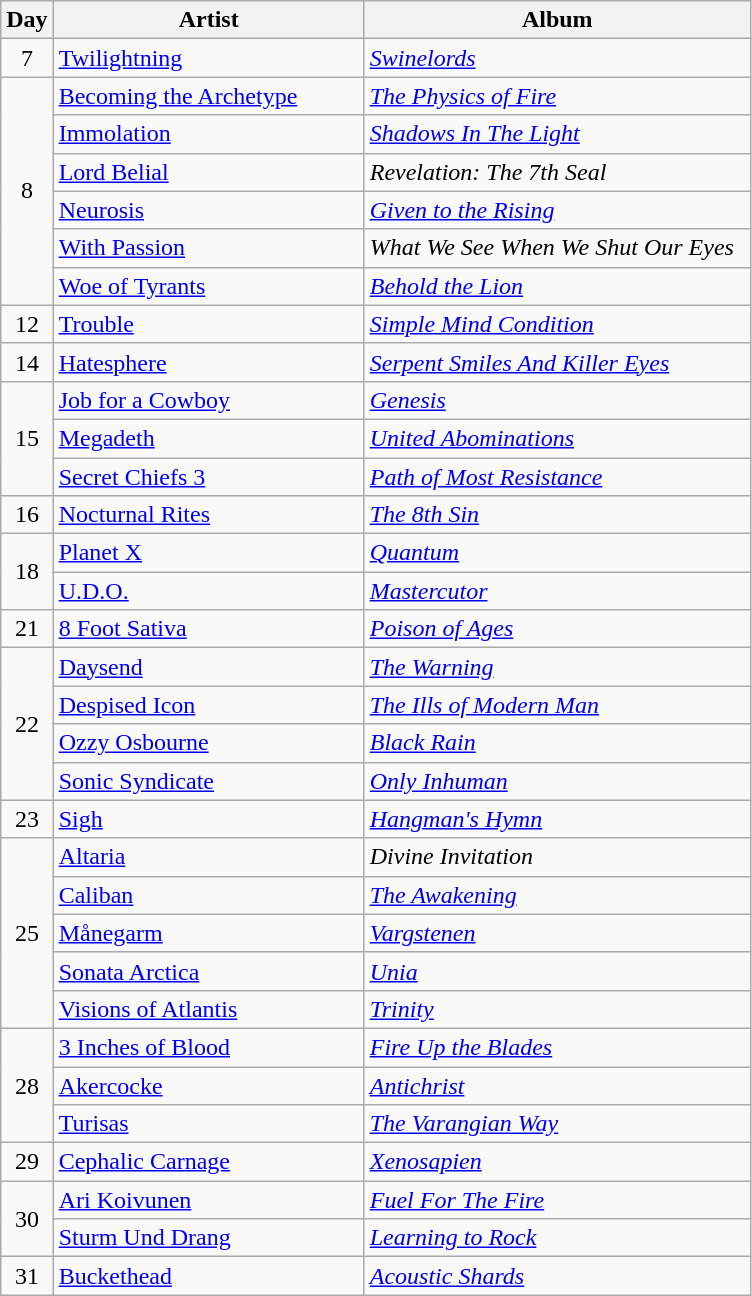<table class="wikitable" border="1">
<tr>
<th>Day</th>
<th width="200">Artist</th>
<th width="250">Album</th>
</tr>
<tr>
<td align="center">7</td>
<td><a href='#'>Twilightning</a></td>
<td><em><a href='#'>Swinelords</a></em></td>
</tr>
<tr>
<td rowspan="6" align="center">8</td>
<td><a href='#'>Becoming the Archetype</a></td>
<td><em><a href='#'>The Physics of Fire</a></em></td>
</tr>
<tr>
<td><a href='#'>Immolation</a></td>
<td><em><a href='#'>Shadows In The Light</a></em></td>
</tr>
<tr>
<td><a href='#'>Lord Belial</a></td>
<td><em>Revelation: The 7th Seal</em></td>
</tr>
<tr>
<td><a href='#'>Neurosis</a></td>
<td><em><a href='#'>Given to the Rising</a></em></td>
</tr>
<tr>
<td><a href='#'>With Passion</a></td>
<td><em>What We See When We Shut Our Eyes</em></td>
</tr>
<tr>
<td><a href='#'>Woe of Tyrants</a></td>
<td><em><a href='#'>Behold the Lion</a></em></td>
</tr>
<tr>
<td align="center">12</td>
<td><a href='#'>Trouble</a></td>
<td><em><a href='#'>Simple Mind Condition</a></em></td>
</tr>
<tr>
<td align="center">14</td>
<td><a href='#'>Hatesphere</a></td>
<td><em><a href='#'>Serpent Smiles And Killer Eyes</a></em></td>
</tr>
<tr>
<td rowspan="3" align="center">15</td>
<td><a href='#'>Job for a Cowboy</a></td>
<td><em><a href='#'>Genesis</a></em></td>
</tr>
<tr>
<td><a href='#'>Megadeth</a></td>
<td><em><a href='#'>United Abominations</a></em></td>
</tr>
<tr>
<td><a href='#'>Secret Chiefs 3</a></td>
<td><em><a href='#'>Path of Most Resistance</a></em></td>
</tr>
<tr>
<td align="center">16</td>
<td><a href='#'>Nocturnal Rites</a></td>
<td><em><a href='#'>The 8th Sin</a></em></td>
</tr>
<tr>
<td rowspan="2" align="center">18</td>
<td><a href='#'>Planet X</a></td>
<td><em><a href='#'>Quantum</a></em></td>
</tr>
<tr>
<td><a href='#'>U.D.O.</a></td>
<td><em><a href='#'>Mastercutor</a></em></td>
</tr>
<tr>
<td align="center">21</td>
<td><a href='#'>8 Foot Sativa</a></td>
<td><em><a href='#'>Poison of Ages</a></em></td>
</tr>
<tr>
<td rowspan="4" align="center">22</td>
<td><a href='#'>Daysend</a></td>
<td><em><a href='#'>The Warning</a></em></td>
</tr>
<tr>
<td><a href='#'>Despised Icon</a></td>
<td><em><a href='#'>The Ills of Modern Man</a></em></td>
</tr>
<tr>
<td><a href='#'>Ozzy Osbourne</a></td>
<td><em><a href='#'>Black Rain</a></em></td>
</tr>
<tr>
<td><a href='#'>Sonic Syndicate</a></td>
<td><em><a href='#'>Only Inhuman</a></em></td>
</tr>
<tr>
<td align="center">23</td>
<td><a href='#'>Sigh</a></td>
<td><em><a href='#'>Hangman's Hymn</a></em></td>
</tr>
<tr>
<td rowspan="5" align="center">25</td>
<td><a href='#'>Altaria</a></td>
<td><em>Divine Invitation</em></td>
</tr>
<tr>
<td><a href='#'>Caliban</a></td>
<td><em><a href='#'>The Awakening</a></em></td>
</tr>
<tr>
<td><a href='#'>Månegarm</a></td>
<td><em><a href='#'>Vargstenen</a></em></td>
</tr>
<tr>
<td><a href='#'>Sonata Arctica</a></td>
<td><em><a href='#'>Unia</a></em></td>
</tr>
<tr>
<td><a href='#'>Visions of Atlantis</a></td>
<td><em><a href='#'>Trinity</a></em></td>
</tr>
<tr>
<td rowspan="3" align="center">28</td>
<td><a href='#'>3 Inches of Blood</a></td>
<td><em><a href='#'>Fire Up the Blades</a></em></td>
</tr>
<tr>
<td><a href='#'>Akercocke</a></td>
<td><em><a href='#'>Antichrist</a></em></td>
</tr>
<tr>
<td><a href='#'>Turisas</a></td>
<td><em><a href='#'>The Varangian Way</a></em></td>
</tr>
<tr>
<td align="center">29</td>
<td><a href='#'>Cephalic Carnage</a></td>
<td><em><a href='#'>Xenosapien</a></em></td>
</tr>
<tr>
<td rowspan="2" align="center">30</td>
<td><a href='#'>Ari Koivunen</a></td>
<td><em><a href='#'>Fuel For The Fire</a></em></td>
</tr>
<tr>
<td><a href='#'>Sturm Und Drang</a></td>
<td><em><a href='#'>Learning to Rock</a></em></td>
</tr>
<tr>
<td align="center">31</td>
<td><a href='#'>Buckethead</a></td>
<td><em><a href='#'>Acoustic Shards</a></em></td>
</tr>
</table>
